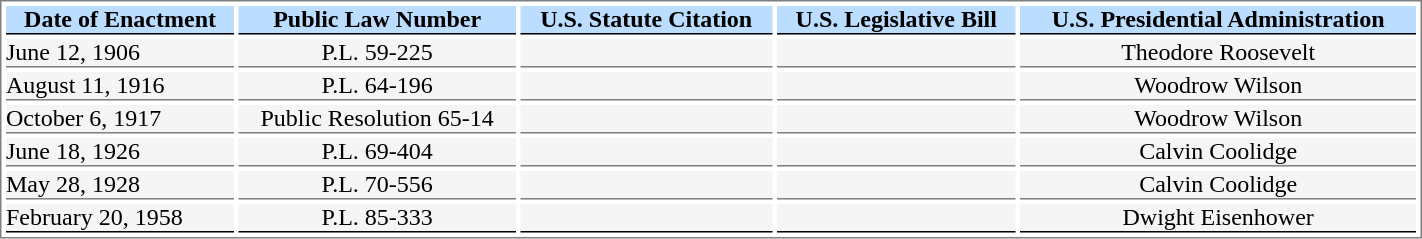<table style="border:1px solid gray; align:left; width:75%" cellspacing=3 cellpadding=0>
<tr style="font-weight:bold; text-align:center; background:#bbddff; color:black;">
<th style=" border-bottom:1.5px solid black">Date of Enactment</th>
<th style=" border-bottom:1.5px solid black">Public Law Number</th>
<th style=" border-bottom:1.5px solid black">U.S. Statute Citation</th>
<th style=" border-bottom:1.5px solid black">U.S. Legislative Bill</th>
<th style=" border-bottom:1.5px solid black">U.S. Presidential Administration</th>
</tr>
<tr>
<td style="border-bottom:1px solid gray; background:#F5F5F5;">June 12, 1906</td>
<td style="border-bottom:1px solid gray; background:#F5F5F5; text-align:center;">P.L. 59-225</td>
<td style="border-bottom:1px solid gray; background:#F5F5F5; text-align:center;"></td>
<td style="border-bottom:1px solid gray; background:#F5F5F5; text-align:center;"></td>
<td style="border-bottom:1px solid gray; background:#F5F5F5; text-align:center;">Theodore Roosevelt</td>
</tr>
<tr>
<td style="border-bottom:1px solid gray; background:#F5F5F5;">August 11, 1916</td>
<td style="border-bottom:1px solid gray; background:#F5F5F5; text-align:center;">P.L. 64-196</td>
<td style="border-bottom:1px solid gray; background:#F5F5F5; text-align:center;"></td>
<td style="border-bottom:1px solid gray; background:#F5F5F5; text-align:center;"></td>
<td style="border-bottom:1px solid gray; background:#F5F5F5; text-align:center;">Woodrow Wilson</td>
</tr>
<tr>
<td style="border-bottom:1px solid gray; background:#F5F5F5;">October 6, 1917</td>
<td style="border-bottom:1px solid gray; background:#F5F5F5; text-align:center;">Public Resolution 65-14</td>
<td style="border-bottom:1px solid gray; background:#F5F5F5; text-align:center;"></td>
<td style="border-bottom:1px solid gray; background:#F5F5F5; text-align:center;"></td>
<td style="border-bottom:1px solid gray; background:#F5F5F5; text-align:center;">Woodrow Wilson</td>
</tr>
<tr>
<td style="border-bottom:1px solid gray; background:#F5F5F5;">June 18, 1926</td>
<td style="border-bottom:1px solid gray; background:#F5F5F5; text-align:center;">P.L. 69-404</td>
<td style="border-bottom:1px solid gray; background:#F5F5F5; text-align:center;"></td>
<td style="border-bottom:1px solid gray; background:#F5F5F5; text-align:center;"></td>
<td style="border-bottom:1px solid gray; background:#F5F5F5; text-align:center;">Calvin Coolidge</td>
</tr>
<tr>
<td style="border-bottom:1px solid gray; background:#F5F5F5;">May 28, 1928</td>
<td style="border-bottom:1px solid gray; background:#F5F5F5; text-align:center;">P.L. 70-556</td>
<td style="border-bottom:1px solid gray; background:#F5F5F5; text-align:center;"></td>
<td style="border-bottom:1px solid gray; background:#F5F5F5; text-align:center;"></td>
<td style="border-bottom:1px solid gray; background:#F5F5F5; text-align:center;">Calvin Coolidge</td>
</tr>
<tr>
<td style="border-bottom:1.5px solid black; background:#F5F5F5;">February 20, 1958</td>
<td style="border-bottom:1.5px solid black; background:#F5F5F5; text-align:center;">P.L. 85-333</td>
<td style="border-bottom:1.5px solid black; background:#F5F5F5; text-align:center;"></td>
<td style="border-bottom:1.5px solid black; background:#F5F5F5; text-align:center;"></td>
<td style="border-bottom:1.5px solid black; background:#F5F5F5; text-align:center;">Dwight Eisenhower</td>
</tr>
</table>
